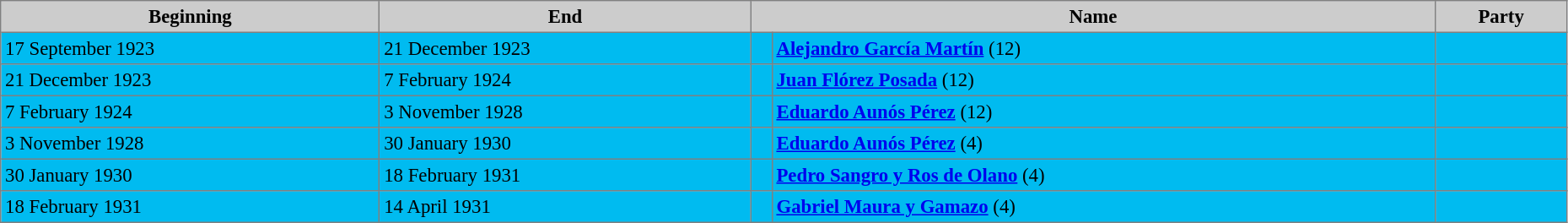<table bgcolor="#f7f8ff" cellpadding="3" cellspacing="0" border="1" style="font-size: 95%; border: gray solid 1px; border-collapse: collapse;" width="98%">
<tr bgcolor="#CCCCCC">
<th align="center">Beginning</th>
<th align="center">End</th>
<th colspan="2">Name</th>
<th align="center">Party</th>
</tr>
<tr bgcolor= ="#BBBBFF">
<td>17 September 1923</td>
<td>21 December 1923</td>
<td></td>
<td><strong><a href='#'>Alejandro García Martín</a> </strong> (12)</td>
<td></td>
</tr>
<tr bgcolor= ="#BBBBFF">
<td>21 December 1923</td>
<td>7 February 1924</td>
<td></td>
<td><strong><a href='#'>Juan Flórez Posada</a> </strong> (12)</td>
<td></td>
</tr>
<tr bgcolor= ="#BBBBFF">
<td>7 February 1924</td>
<td>3 November 1928</td>
<td></td>
<td><strong><a href='#'>Eduardo Aunós Pérez</a> </strong> (12)</td>
<td></td>
</tr>
<tr bgcolor= ="#BBBBFF">
<td>3 November 1928</td>
<td>30 January 1930</td>
<td></td>
<td><strong><a href='#'>Eduardo Aunós Pérez</a> </strong> (4)</td>
<td></td>
</tr>
<tr bgcolor= ="#BBBBFF">
<td>30 January 1930</td>
<td>18 February 1931</td>
<td></td>
<td><strong><a href='#'>Pedro Sangro y Ros de Olano</a> </strong> (4)</td>
<td></td>
</tr>
<tr bgcolor= ="#BBBBFF">
<td>18 February 1931</td>
<td>14 April 1931</td>
<td></td>
<td><strong><a href='#'>Gabriel Maura y Gamazo</a> </strong> (4)</td>
<td></td>
</tr>
</table>
